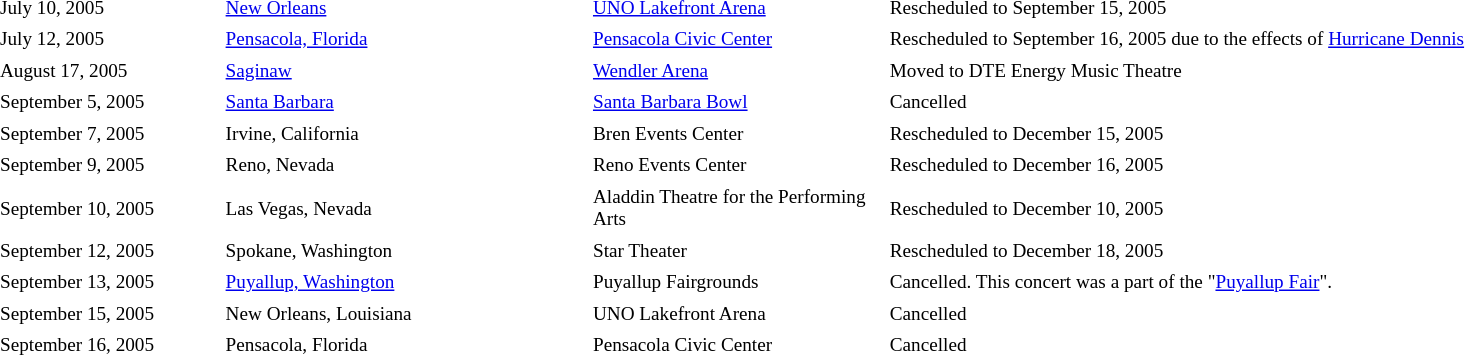<table cellpadding="2" style="border: 0px solid darkgray; font-size:80%" class="collapsible collapsed">
<tr>
<th width="150"></th>
<th width="250"></th>
<th width="200"></th>
<th width="700"></th>
</tr>
<tr border="0">
<td>July 10, 2005</td>
<td><a href='#'>New Orleans</a></td>
<td><a href='#'>UNO Lakefront Arena</a></td>
<td>Rescheduled to September 15, 2005</td>
</tr>
<tr>
<td>July 12, 2005</td>
<td><a href='#'>Pensacola, Florida</a></td>
<td><a href='#'>Pensacola Civic Center</a></td>
<td>Rescheduled to September 16, 2005 due to the effects of <a href='#'>Hurricane Dennis</a></td>
</tr>
<tr>
<td>August 17, 2005</td>
<td><a href='#'>Saginaw</a></td>
<td><a href='#'>Wendler Arena</a></td>
<td>Moved to DTE Energy Music Theatre</td>
</tr>
<tr>
<td>September 5, 2005</td>
<td><a href='#'>Santa Barbara</a></td>
<td><a href='#'>Santa Barbara Bowl</a></td>
<td>Cancelled</td>
</tr>
<tr>
<td>September 7, 2005</td>
<td>Irvine, California</td>
<td>Bren Events Center</td>
<td>Rescheduled to December 15, 2005</td>
</tr>
<tr>
<td>September 9, 2005</td>
<td>Reno, Nevada</td>
<td>Reno Events Center</td>
<td>Rescheduled to December 16, 2005</td>
</tr>
<tr>
<td>September 10, 2005</td>
<td>Las Vegas, Nevada</td>
<td>Aladdin Theatre for the Performing Arts</td>
<td>Rescheduled to December 10, 2005</td>
</tr>
<tr>
<td>September 12, 2005</td>
<td>Spokane, Washington</td>
<td>Star Theater</td>
<td>Rescheduled to December 18, 2005</td>
</tr>
<tr>
<td>September 13, 2005</td>
<td><a href='#'>Puyallup, Washington</a></td>
<td>Puyallup Fairgrounds</td>
<td>Cancelled. This concert was a part of the "<a href='#'>Puyallup Fair</a>".</td>
</tr>
<tr>
<td>September 15, 2005</td>
<td>New Orleans, Louisiana</td>
<td>UNO Lakefront Arena</td>
<td>Cancelled</td>
</tr>
<tr>
<td>September 16, 2005</td>
<td>Pensacola, Florida</td>
<td>Pensacola Civic Center</td>
<td>Cancelled</td>
</tr>
</table>
